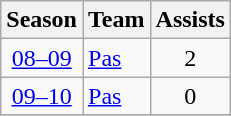<table class="wikitable" style="text-align: center;">
<tr>
<th>Season</th>
<th>Team</th>
<th>Assists</th>
</tr>
<tr>
<td><a href='#'>08–09</a></td>
<td align="left"><a href='#'>Pas</a></td>
<td>2</td>
</tr>
<tr>
<td><a href='#'>09–10</a></td>
<td align="left"><a href='#'>Pas</a></td>
<td>0</td>
</tr>
<tr>
</tr>
</table>
